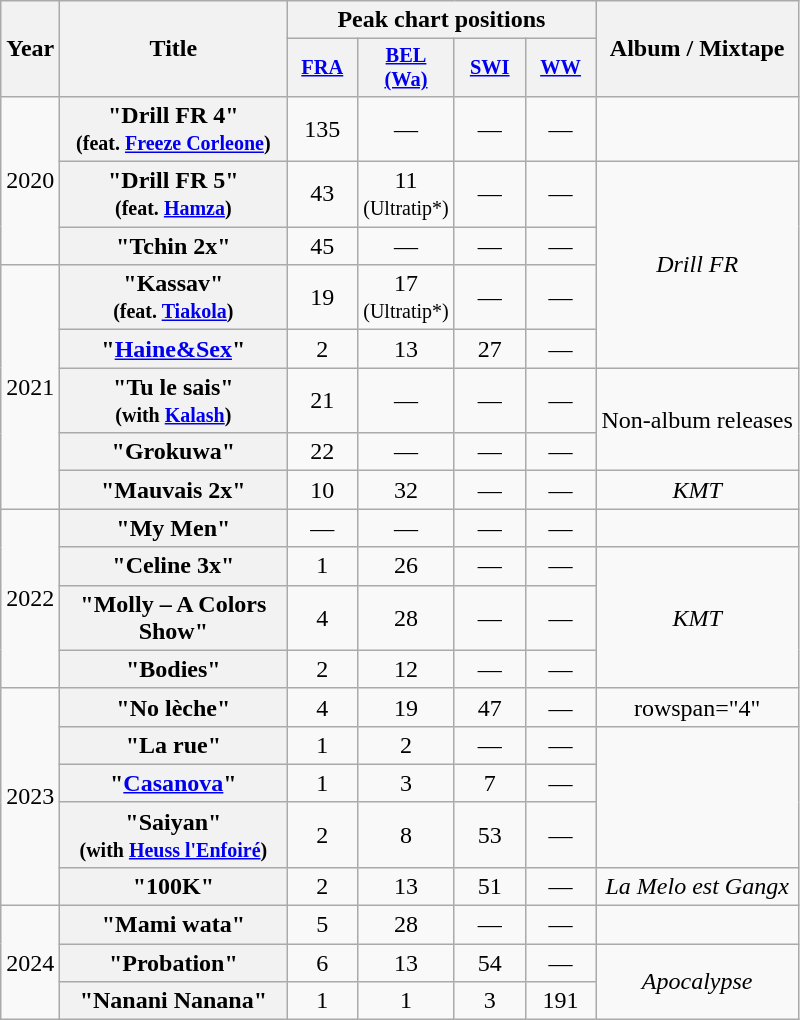<table class="wikitable plainrowheaders" style="text-align:center;">
<tr>
<th scope=col rowspan=2 style="width:1em;">Year</th>
<th scope=col rowspan=2 style="width:9em;">Title</th>
<th scope=col colspan=4>Peak chart positions</th>
<th scope=col rowspan=2>Album / Mixtape</th>
</tr>
<tr>
<th scope=col style="width:3em;font-size:85%;"><a href='#'>FRA</a><br></th>
<th scope=col style="width:3em;font-size:85%;"><a href='#'>BEL<br>(Wa)</a><br></th>
<th scope=col style="width:3em;font-size:85%;"><a href='#'>SWI</a><br></th>
<th scope=col style="width:3em;font-size:85%;"><a href='#'>WW</a><br></th>
</tr>
<tr>
<td rowspan=3>2020</td>
<th scope=row>"Drill FR 4"<br><small>(feat. <a href='#'>Freeze Corleone</a>)</small></th>
<td>135</td>
<td>—</td>
<td>—</td>
<td>—</td>
<td></td>
</tr>
<tr>
<th scope=row>"Drill FR 5" <br><small>(feat. <a href='#'>Hamza</a>)</small></th>
<td>43</td>
<td>11<br><small>(Ultratip*)</small></td>
<td>—</td>
<td>—</td>
<td rowspan=4><em>Drill FR</em></td>
</tr>
<tr>
<th scope=row>"Tchin 2x"</th>
<td>45</td>
<td>—</td>
<td>—</td>
<td>—</td>
</tr>
<tr>
<td rowspan=5>2021</td>
<th scope=row>"Kassav"<br><small>(feat. <a href='#'>Tiakola</a>)</small></th>
<td>19</td>
<td>17<br><small>(Ultratip*)</small></td>
<td>—</td>
<td>—</td>
</tr>
<tr>
<th scope=row>"<a href='#'>Haine&Sex</a>"</th>
<td>2</td>
<td>13</td>
<td>27</td>
<td>—</td>
</tr>
<tr>
<th scope=row>"Tu le sais"<br><small>(with <a href='#'>Kalash</a>)</small></th>
<td>21</td>
<td>—</td>
<td>—</td>
<td>—</td>
<td rowspan="2">Non-album releases</td>
</tr>
<tr>
<th scope=row>"Grokuwa"</th>
<td>22</td>
<td>—</td>
<td>—</td>
<td>—</td>
</tr>
<tr>
<th scope=row>"Mauvais 2x"<br></th>
<td>10</td>
<td>32</td>
<td>—</td>
<td>—</td>
<td><em>KMT</em></td>
</tr>
<tr>
<td rowspan="4">2022</td>
<th scope="row">"My Men"<br></th>
<td>—</td>
<td>—</td>
<td>—</td>
<td>—</td>
<td></td>
</tr>
<tr>
<th scope="row">"Celine 3x"</th>
<td>1</td>
<td>26</td>
<td>—</td>
<td>—</td>
<td rowspan="3"><em>KMT</em></td>
</tr>
<tr>
<th scope="row">"Molly – A Colors Show"</th>
<td>4</td>
<td>28</td>
<td>—</td>
<td>—</td>
</tr>
<tr>
<th scope="row">"Bodies"<br></th>
<td>2</td>
<td>12</td>
<td>—</td>
<td>—</td>
</tr>
<tr>
<td rowspan="5">2023</td>
<th scope="row">"No lèche"<br></th>
<td>4</td>
<td>19</td>
<td>47</td>
<td>—</td>
<td>rowspan="4" </td>
</tr>
<tr>
<th scope="row">"La rue"<br></th>
<td>1</td>
<td>2</td>
<td>—</td>
<td>—</td>
</tr>
<tr>
<th scope="row">"<a href='#'>Casanova</a>"<br></th>
<td>1</td>
<td>3</td>
<td>7</td>
<td>—</td>
</tr>
<tr>
<th scope="row">"Saiyan"<br><small>(with <a href='#'>Heuss l'Enfoiré</a>)</small></th>
<td>2</td>
<td>8</td>
<td>53</td>
<td>—</td>
</tr>
<tr>
<th scope="row">"100K"</th>
<td>2</td>
<td>13</td>
<td>51</td>
<td>—</td>
<td><em>La Melo est Gangx</em></td>
</tr>
<tr>
<td rowspan="3">2024</td>
<th scope="row">"Mami wata"<br></th>
<td>5</td>
<td>28</td>
<td>—</td>
<td>—</td>
<td></td>
</tr>
<tr>
<th scope="row">"Probation"</th>
<td>6</td>
<td>13</td>
<td>54</td>
<td>—</td>
<td rowspan="2"><em>Apocalypse</em></td>
</tr>
<tr>
<th scope="row">"Nanani Nanana"</th>
<td>1</td>
<td>1</td>
<td>3</td>
<td>191</td>
</tr>
</table>
